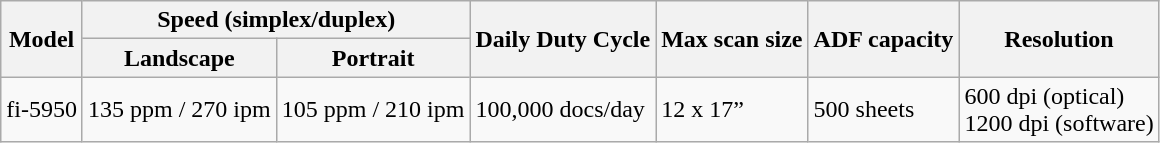<table class="wikitable">
<tr>
<th rowspan="2">Model</th>
<th colspan="2">Speed (simplex/duplex)</th>
<th rowspan="2">Daily Duty Cycle</th>
<th rowspan="2">Max scan size</th>
<th rowspan="2">ADF capacity</th>
<th rowspan="2">Resolution</th>
</tr>
<tr>
<th>Landscape</th>
<th>Portrait</th>
</tr>
<tr>
<td>fi-5950</td>
<td>135 ppm / 270 ipm</td>
<td>105 ppm / 210 ipm</td>
<td>100,000 docs/day</td>
<td>12 x 17”</td>
<td>500 sheets</td>
<td>600 dpi (optical)<br>1200 dpi (software)</td>
</tr>
</table>
